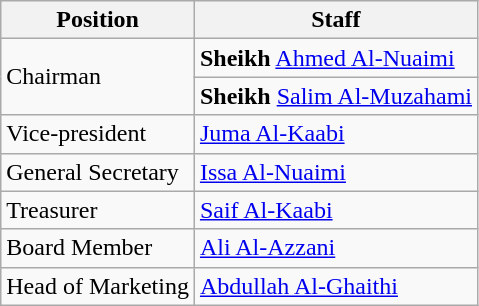<table class=wikitable>
<tr>
<th>Position</th>
<th>Staff</th>
</tr>
<tr>
<td rowspan="2">Chairman</td>
<td><strong>Sheikh</strong> <a href='#'>Ahmed Al-Nuaimi</a></td>
</tr>
<tr>
<td><strong>Sheikh</strong> <a href='#'>Salim Al-Muzahami</a></td>
</tr>
<tr>
<td>Vice-president</td>
<td><a href='#'>Juma Al-Kaabi</a></td>
</tr>
<tr>
<td>General Secretary</td>
<td><a href='#'>Issa Al-Nuaimi</a></td>
</tr>
<tr>
<td>Treasurer</td>
<td><a href='#'>Saif Al-Kaabi</a></td>
</tr>
<tr>
<td>Board Member</td>
<td><a href='#'>Ali Al-Azzani</a></td>
</tr>
<tr>
<td>Head of Marketing</td>
<td><a href='#'>Abdullah Al-Ghaithi</a></td>
</tr>
</table>
